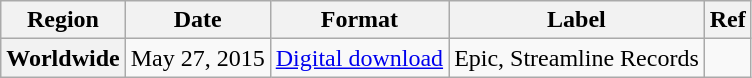<table class="wikitable plainrowheaders unsortable">
<tr>
<th>Region</th>
<th>Date</th>
<th>Format</th>
<th>Label</th>
<th>Ref</th>
</tr>
<tr>
<th scope="row">Worldwide</th>
<td>May 27, 2015</td>
<td><a href='#'>Digital download</a></td>
<td rowspan="1">Epic, Streamline Records</td>
<td></td>
</tr>
</table>
